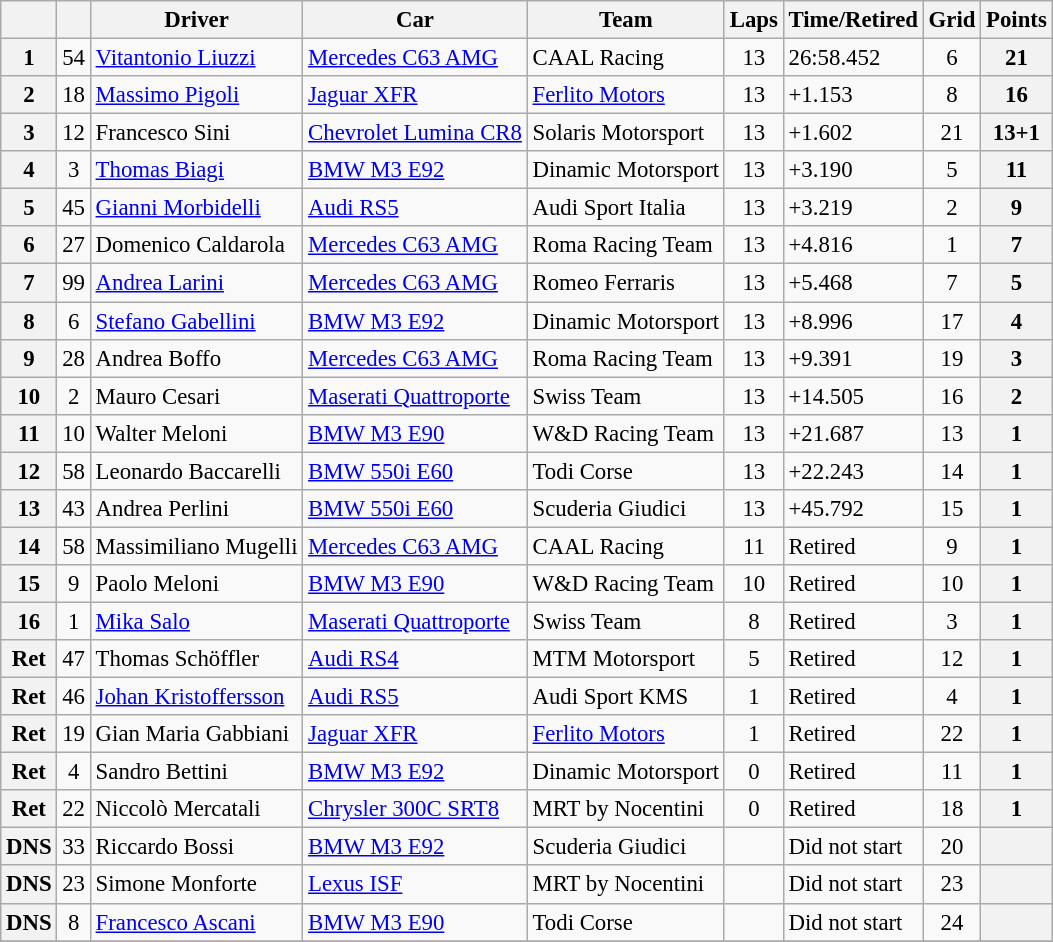<table class="wikitable sortable" style="font-size:95%">
<tr>
<th></th>
<th></th>
<th>Driver</th>
<th>Car</th>
<th>Team</th>
<th>Laps</th>
<th>Time/Retired</th>
<th>Grid</th>
<th>Points</th>
</tr>
<tr>
<th>1</th>
<td align=center>54</td>
<td> <a href='#'>Vitantonio Liuzzi</a></td>
<td><a href='#'>Mercedes C63 AMG</a></td>
<td> CAAL Racing</td>
<td align=center>13</td>
<td>26:58.452</td>
<td align=center>6</td>
<th>21</th>
</tr>
<tr>
<th>2</th>
<td align=center>18</td>
<td> <a href='#'>Massimo Pigoli</a></td>
<td><a href='#'>Jaguar XFR</a></td>
<td> <a href='#'>Ferlito Motors</a></td>
<td align=center>13</td>
<td>+1.153</td>
<td align=center>8</td>
<th>16</th>
</tr>
<tr>
<th>3</th>
<td align=center>12</td>
<td> Francesco Sini</td>
<td><a href='#'>Chevrolet Lumina CR8</a></td>
<td> Solaris Motorsport</td>
<td align=center>13</td>
<td>+1.602</td>
<td align=center>21</td>
<th>13+1</th>
</tr>
<tr>
<th>4</th>
<td align=center>3</td>
<td> <a href='#'>Thomas Biagi</a></td>
<td><a href='#'>BMW M3 E92</a></td>
<td> Dinamic Motorsport</td>
<td align=center>13</td>
<td>+3.190</td>
<td align=center>5</td>
<th>11</th>
</tr>
<tr>
<th>5</th>
<td align=center>45</td>
<td> <a href='#'>Gianni Morbidelli</a></td>
<td><a href='#'>Audi RS5</a></td>
<td> Audi Sport Italia</td>
<td align=center>13</td>
<td>+3.219</td>
<td align=center>2</td>
<th>9</th>
</tr>
<tr>
<th>6</th>
<td align=center>27</td>
<td> Domenico Caldarola</td>
<td><a href='#'>Mercedes C63 AMG</a></td>
<td> Roma Racing Team</td>
<td align=center>13</td>
<td>+4.816</td>
<td align=center>1</td>
<th>7</th>
</tr>
<tr>
<th>7</th>
<td align=center>99</td>
<td> <a href='#'>Andrea Larini</a></td>
<td><a href='#'>Mercedes C63 AMG</a></td>
<td> Romeo Ferraris</td>
<td align=center>13</td>
<td>+5.468</td>
<td align=center>7</td>
<th>5</th>
</tr>
<tr>
<th>8</th>
<td align=center>6</td>
<td> <a href='#'>Stefano Gabellini</a></td>
<td><a href='#'>BMW M3 E92</a></td>
<td> Dinamic Motorsport</td>
<td align=center>13</td>
<td>+8.996</td>
<td align=center>17</td>
<th>4</th>
</tr>
<tr>
<th>9</th>
<td align=center>28</td>
<td> Andrea Boffo</td>
<td><a href='#'>Mercedes C63 AMG</a></td>
<td> Roma Racing Team</td>
<td align=center>13</td>
<td>+9.391</td>
<td align=center>19</td>
<th>3</th>
</tr>
<tr>
<th>10</th>
<td align=center>2</td>
<td> Mauro Cesari</td>
<td><a href='#'>Maserati Quattroporte</a></td>
<td> Swiss Team</td>
<td align=center>13</td>
<td>+14.505</td>
<td align=center>16</td>
<th>2</th>
</tr>
<tr>
<th>11</th>
<td align=center>10</td>
<td> Walter Meloni</td>
<td><a href='#'>BMW M3 E90</a></td>
<td> W&D Racing Team</td>
<td align=center>13</td>
<td>+21.687</td>
<td align=center>13</td>
<th>1</th>
</tr>
<tr>
<th>12</th>
<td align=center>58</td>
<td> Leonardo Baccarelli</td>
<td><a href='#'>BMW 550i E60</a></td>
<td> Todi Corse</td>
<td align=center>13</td>
<td>+22.243</td>
<td align=center>14</td>
<th>1</th>
</tr>
<tr>
<th>13</th>
<td align=center>43</td>
<td> Andrea Perlini</td>
<td><a href='#'>BMW 550i E60</a></td>
<td> Scuderia Giudici</td>
<td align=center>13</td>
<td>+45.792</td>
<td align=center>15</td>
<th>1</th>
</tr>
<tr>
<th>14</th>
<td align=center>58</td>
<td> Massimiliano Mugelli</td>
<td><a href='#'>Mercedes C63 AMG</a></td>
<td> CAAL Racing</td>
<td align=center>11</td>
<td>Retired</td>
<td align=center>9</td>
<th>1</th>
</tr>
<tr>
<th>15</th>
<td align=center>9</td>
<td> Paolo Meloni</td>
<td><a href='#'>BMW M3 E90</a></td>
<td> W&D Racing Team</td>
<td align=center>10</td>
<td>Retired</td>
<td align=center>10</td>
<th>1</th>
</tr>
<tr>
<th>16</th>
<td align=center>1</td>
<td> <a href='#'>Mika Salo</a></td>
<td><a href='#'>Maserati Quattroporte</a></td>
<td> Swiss Team</td>
<td align=center>8</td>
<td>Retired</td>
<td align=center>3</td>
<th>1</th>
</tr>
<tr>
<th>Ret</th>
<td align=center>47</td>
<td> Thomas Schöffler</td>
<td><a href='#'>Audi RS4</a></td>
<td> MTM Motorsport</td>
<td align=center>5</td>
<td>Retired</td>
<td align=center>12</td>
<th>1</th>
</tr>
<tr>
<th>Ret</th>
<td align=center>46</td>
<td> <a href='#'>Johan Kristoffersson</a></td>
<td><a href='#'>Audi RS5</a></td>
<td> Audi Sport KMS</td>
<td align=center>1</td>
<td>Retired</td>
<td align=center>4</td>
<th>1</th>
</tr>
<tr>
<th>Ret</th>
<td align=center>19</td>
<td> Gian Maria Gabbiani</td>
<td><a href='#'>Jaguar XFR</a></td>
<td> <a href='#'>Ferlito Motors</a></td>
<td align=center>1</td>
<td>Retired</td>
<td align=center>22</td>
<th>1</th>
</tr>
<tr>
<th>Ret</th>
<td align=center>4</td>
<td> Sandro Bettini</td>
<td><a href='#'>BMW M3 E92</a></td>
<td> Dinamic Motorsport</td>
<td align=center>0</td>
<td>Retired</td>
<td align=center>11</td>
<th>1</th>
</tr>
<tr>
<th>Ret</th>
<td align=center>22</td>
<td> Niccolò Mercatali</td>
<td><a href='#'>Chrysler 300C SRT8</a></td>
<td> MRT by Nocentini</td>
<td align=center>0</td>
<td>Retired</td>
<td align=center>18</td>
<th>1</th>
</tr>
<tr>
<th>DNS</th>
<td align=center>33</td>
<td> Riccardo Bossi</td>
<td><a href='#'>BMW M3 E92</a></td>
<td> Scuderia Giudici</td>
<td align=center></td>
<td>Did not start</td>
<td align=center>20</td>
<th></th>
</tr>
<tr>
<th>DNS</th>
<td align=center>23</td>
<td> Simone Monforte</td>
<td><a href='#'>Lexus ISF</a></td>
<td> MRT by Nocentini</td>
<td align=center></td>
<td>Did not start</td>
<td align=center>23</td>
<th></th>
</tr>
<tr>
<th>DNS</th>
<td align=center>8</td>
<td> <a href='#'>Francesco Ascani</a></td>
<td><a href='#'>BMW M3 E90</a></td>
<td> Todi Corse</td>
<td align=center></td>
<td>Did not start</td>
<td align=center>24</td>
<th></th>
</tr>
<tr>
</tr>
</table>
